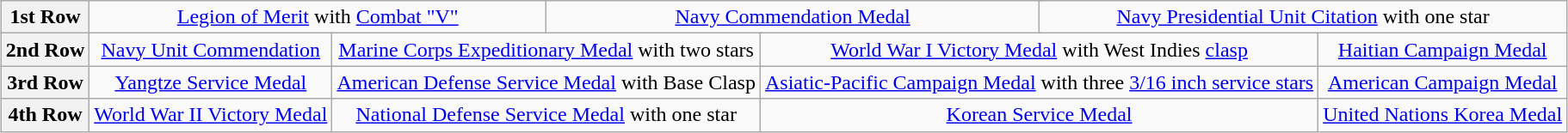<table class="wikitable" style="margin:1em auto; text-align:center;">
<tr>
<th>1st Row</th>
<td colspan="5"><a href='#'>Legion of Merit</a> with <a href='#'>Combat "V"</a></td>
<td colspan="6"><a href='#'>Navy Commendation Medal</a></td>
<td colspan="5"><a href='#'>Navy Presidential Unit Citation</a> with one star</td>
</tr>
<tr>
<th>2nd Row</th>
<td colspan="4"><a href='#'>Navy Unit Commendation</a></td>
<td colspan="4"><a href='#'>Marine Corps Expeditionary Medal</a> with two stars</td>
<td colspan="4"><a href='#'>World War I Victory Medal</a> with West Indies <a href='#'>clasp</a></td>
<td colspan="4"><a href='#'>Haitian Campaign Medal</a></td>
</tr>
<tr>
<th>3rd Row</th>
<td colspan="4"><a href='#'>Yangtze Service Medal</a></td>
<td colspan="4"><a href='#'>American Defense Service Medal</a> with Base Clasp</td>
<td colspan="4"><a href='#'>Asiatic-Pacific Campaign Medal</a> with three <a href='#'>3/16 inch service stars</a></td>
<td colspan="4"><a href='#'>American Campaign Medal</a></td>
</tr>
<tr>
<th>4th Row</th>
<td colspan="4"><a href='#'>World War II Victory Medal</a></td>
<td colspan="4"><a href='#'>National Defense Service Medal</a> with one star</td>
<td colspan="4"><a href='#'>Korean Service Medal</a></td>
<td colspan="4"><a href='#'>United Nations Korea Medal</a></td>
</tr>
</table>
